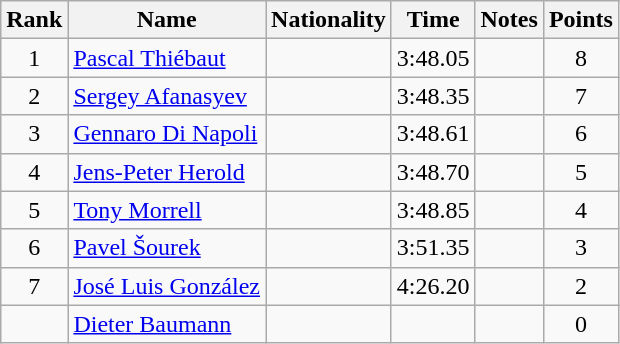<table class="wikitable sortable" style="text-align:center">
<tr>
<th>Rank</th>
<th>Name</th>
<th>Nationality</th>
<th>Time</th>
<th>Notes</th>
<th>Points</th>
</tr>
<tr>
<td>1</td>
<td align=left><a href='#'>Pascal Thiébaut</a></td>
<td align=left></td>
<td>3:48.05</td>
<td></td>
<td>8</td>
</tr>
<tr>
<td>2</td>
<td align=left><a href='#'>Sergey Afanasyev</a></td>
<td align=left></td>
<td>3:48.35</td>
<td></td>
<td>7</td>
</tr>
<tr>
<td>3</td>
<td align=left><a href='#'>Gennaro Di Napoli</a></td>
<td align=left></td>
<td>3:48.61</td>
<td></td>
<td>6</td>
</tr>
<tr>
<td>4</td>
<td align=left><a href='#'>Jens-Peter Herold</a></td>
<td align=left></td>
<td>3:48.70</td>
<td></td>
<td>5</td>
</tr>
<tr>
<td>5</td>
<td align=left><a href='#'>Tony Morrell</a></td>
<td align=left></td>
<td>3:48.85</td>
<td></td>
<td>4</td>
</tr>
<tr>
<td>6</td>
<td align=left><a href='#'>Pavel Šourek</a></td>
<td align=left></td>
<td>3:51.35</td>
<td></td>
<td>3</td>
</tr>
<tr>
<td>7</td>
<td align=left><a href='#'>José Luis González</a></td>
<td align=left></td>
<td>4:26.20</td>
<td></td>
<td>2</td>
</tr>
<tr>
<td></td>
<td align=left><a href='#'>Dieter Baumann</a></td>
<td align=left></td>
<td></td>
<td></td>
<td>0</td>
</tr>
</table>
